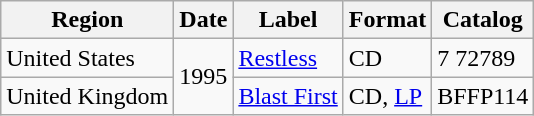<table class="wikitable">
<tr>
<th>Region</th>
<th>Date</th>
<th>Label</th>
<th>Format</th>
<th>Catalog</th>
</tr>
<tr>
<td>United States</td>
<td rowspan="2">1995</td>
<td><a href='#'>Restless</a></td>
<td>CD</td>
<td>7 72789</td>
</tr>
<tr>
<td>United Kingdom</td>
<td><a href='#'>Blast First</a></td>
<td>CD, <a href='#'>LP</a></td>
<td>BFFP114</td>
</tr>
</table>
